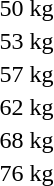<table>
<tr>
<td rowspan=2>50 kg<br></td>
<td rowspan=2></td>
<td rowspan=2></td>
<td></td>
</tr>
<tr>
<td></td>
</tr>
<tr>
<td rowspan=2>53 kg<br></td>
<td rowspan=2></td>
<td rowspan=2></td>
<td></td>
</tr>
<tr>
<td></td>
</tr>
<tr>
<td rowspan=2>57 kg<br></td>
<td rowspan=2></td>
<td rowspan=2></td>
<td></td>
</tr>
<tr>
<td></td>
</tr>
<tr>
<td rowspan=2>62 kg<br></td>
<td rowspan=2></td>
<td rowspan=2></td>
<td></td>
</tr>
<tr>
<td></td>
</tr>
<tr>
<td rowspan=2>68 kg<br></td>
<td rowspan=2></td>
<td rowspan=2></td>
<td></td>
</tr>
<tr>
<td></td>
</tr>
<tr>
<td rowspan=2>76 kg<br></td>
<td rowspan=2></td>
<td rowspan=2></td>
<td></td>
</tr>
<tr>
<td></td>
</tr>
<tr>
</tr>
</table>
